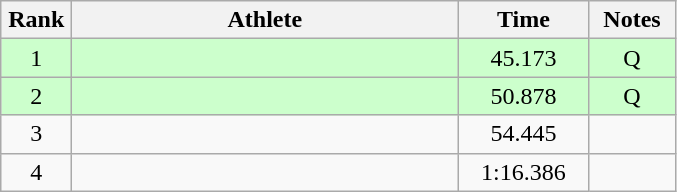<table class=wikitable style="text-align:center">
<tr>
<th width=40>Rank</th>
<th width=250>Athlete</th>
<th width=80>Time</th>
<th width=50>Notes</th>
</tr>
<tr bgcolor="ccffcc">
<td>1</td>
<td align=left></td>
<td>45.173</td>
<td>Q</td>
</tr>
<tr bgcolor="ccffcc">
<td>2</td>
<td align=left></td>
<td>50.878</td>
<td>Q</td>
</tr>
<tr>
<td>3</td>
<td align=left></td>
<td>54.445</td>
<td></td>
</tr>
<tr>
<td>4</td>
<td align=left></td>
<td>1:16.386</td>
<td></td>
</tr>
</table>
